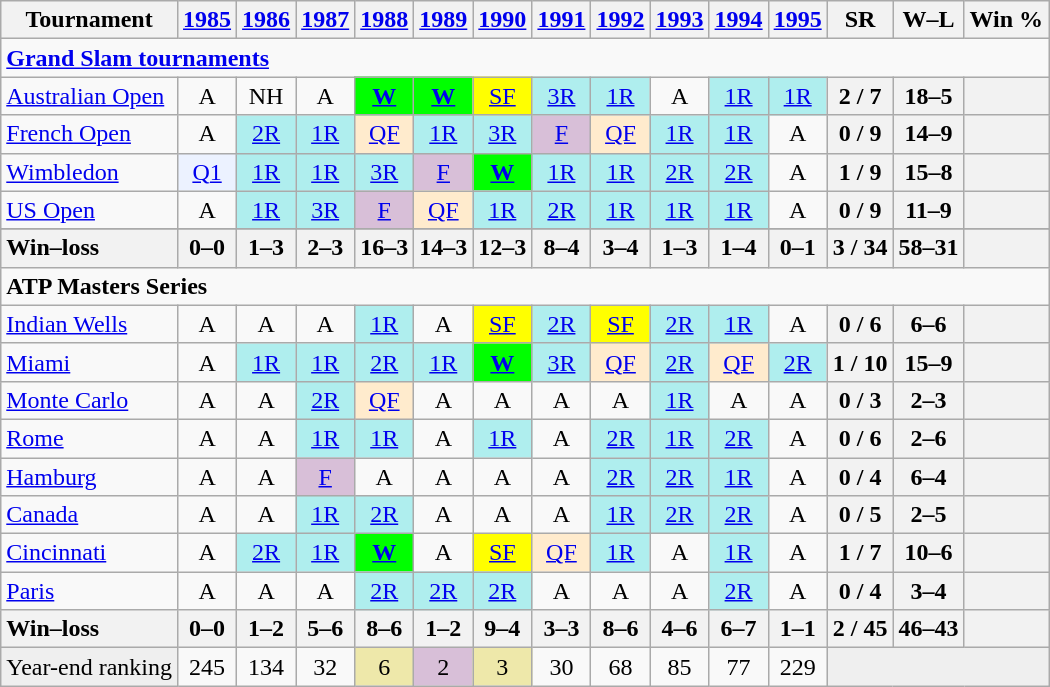<table class=wikitable style=text-align:center>
<tr>
<th>Tournament</th>
<th><a href='#'>1985</a></th>
<th><a href='#'>1986</a></th>
<th><a href='#'>1987</a></th>
<th><a href='#'>1988</a></th>
<th><a href='#'>1989</a></th>
<th><a href='#'>1990</a></th>
<th><a href='#'>1991</a></th>
<th><a href='#'>1992</a></th>
<th><a href='#'>1993</a></th>
<th><a href='#'>1994</a></th>
<th><a href='#'>1995</a></th>
<th>SR</th>
<th>W–L</th>
<th>Win %</th>
</tr>
<tr>
<td colspan=25 style=text-align:left><a href='#'><strong>Grand Slam tournaments</strong></a></td>
</tr>
<tr>
<td align=left><a href='#'>Australian Open</a></td>
<td>A</td>
<td>NH</td>
<td>A</td>
<td style=background:lime><a href='#'><strong>W</strong></a></td>
<td style=background:lime><a href='#'><strong>W</strong></a></td>
<td style=background:yellow><a href='#'>SF</a></td>
<td style=background:#afeeee><a href='#'>3R</a></td>
<td style=background:#afeeee><a href='#'>1R</a></td>
<td>A</td>
<td style=background:#afeeee><a href='#'>1R</a></td>
<td style=background:#afeeee><a href='#'>1R</a></td>
<th>2 / 7</th>
<th>18–5</th>
<th></th>
</tr>
<tr>
<td align=left><a href='#'>French Open</a></td>
<td>A</td>
<td style=background:#afeeee><a href='#'>2R</a></td>
<td style=background:#afeeee><a href='#'>1R</a></td>
<td style=background:#ffebcd><a href='#'>QF</a></td>
<td style=background:#afeeee><a href='#'>1R</a></td>
<td style=background:#afeeee><a href='#'>3R</a></td>
<td style=background:thistle><a href='#'>F</a></td>
<td style=background:#ffebcd><a href='#'>QF</a></td>
<td style=background:#afeeee><a href='#'>1R</a></td>
<td style=background:#afeeee><a href='#'>1R</a></td>
<td>A</td>
<th>0 / 9</th>
<th>14–9</th>
<th></th>
</tr>
<tr>
<td align=left><a href='#'>Wimbledon</a></td>
<td style=background:#ecf2ff><a href='#'>Q1</a></td>
<td style=background:#afeeee><a href='#'>1R</a></td>
<td style=background:#afeeee><a href='#'>1R</a></td>
<td style=background:#afeeee><a href='#'>3R</a></td>
<td style=background:thistle><a href='#'>F</a></td>
<td style=background:lime><a href='#'><strong>W</strong></a></td>
<td style=background:#afeeee><a href='#'>1R</a></td>
<td style=background:#afeeee><a href='#'>1R</a></td>
<td style=background:#afeeee><a href='#'>2R</a></td>
<td style=background:#afeeee><a href='#'>2R</a></td>
<td>A</td>
<th>1 / 9</th>
<th>15–8</th>
<th></th>
</tr>
<tr>
<td align=left><a href='#'>US Open</a></td>
<td>A</td>
<td style=background:#afeeee><a href='#'>1R</a></td>
<td style=background:#afeeee><a href='#'>3R</a></td>
<td style=background:thistle><a href='#'>F</a></td>
<td style=background:#ffebcd><a href='#'>QF</a></td>
<td style=background:#afeeee><a href='#'>1R</a></td>
<td style=background:#afeeee><a href='#'>2R</a></td>
<td style=background:#afeeee><a href='#'>1R</a></td>
<td style=background:#afeeee><a href='#'>1R</a></td>
<td style=background:#afeeee><a href='#'>1R</a></td>
<td>A</td>
<th>0 / 9</th>
<th>11–9</th>
<th></th>
</tr>
<tr>
</tr>
<tr style=font-weight:bold;background:#efefef>
<th style=text-align:left>Win–loss</th>
<th>0–0</th>
<th>1–3</th>
<th>2–3</th>
<th>16–3</th>
<th>14–3</th>
<th>12–3</th>
<th>8–4</th>
<th>3–4</th>
<th>1–3</th>
<th>1–4</th>
<th>0–1</th>
<th>3 / 34</th>
<th>58–31</th>
<th></th>
</tr>
<tr>
<td colspan=23 align=left><strong>ATP Masters Series</strong></td>
</tr>
<tr>
<td align=left><a href='#'>Indian Wells</a></td>
<td>A</td>
<td>A</td>
<td>A</td>
<td bgcolor=afeeee><a href='#'>1R</a></td>
<td>A</td>
<td bgcolor=yellow><a href='#'>SF</a></td>
<td bgcolor=afeeee><a href='#'>2R</a></td>
<td bgcolor=yellow><a href='#'>SF</a></td>
<td bgcolor=afeeee><a href='#'>2R</a></td>
<td bgcolor=afeeee><a href='#'>1R</a></td>
<td>A</td>
<th>0 / 6</th>
<th>6–6</th>
<th></th>
</tr>
<tr>
<td align=left><a href='#'>Miami</a></td>
<td>A</td>
<td bgcolor=afeeee><a href='#'>1R</a></td>
<td bgcolor=afeeee><a href='#'>1R</a></td>
<td bgcolor=afeeee><a href='#'>2R</a></td>
<td bgcolor=afeeee><a href='#'>1R</a></td>
<td bgcolor=lime><a href='#'><strong>W</strong></a></td>
<td bgcolor=afeeee><a href='#'>3R</a></td>
<td bgcolor=ffebcd><a href='#'>QF</a></td>
<td bgcolor=afeeee><a href='#'>2R</a></td>
<td bgcolor=ffebcd><a href='#'>QF</a></td>
<td bgcolor=afeeee><a href='#'>2R</a></td>
<th>1 / 10</th>
<th>15–9</th>
<th></th>
</tr>
<tr>
<td align=left><a href='#'>Monte Carlo</a></td>
<td>A</td>
<td>A</td>
<td bgcolor=afeeee><a href='#'>2R</a></td>
<td bgcolor=ffebcd><a href='#'>QF</a></td>
<td>A</td>
<td>A</td>
<td>A</td>
<td>A</td>
<td bgcolor=afeeee><a href='#'>1R</a></td>
<td>A</td>
<td>A</td>
<th>0 / 3</th>
<th>2–3</th>
<th></th>
</tr>
<tr>
<td align=left><a href='#'>Rome</a></td>
<td>A</td>
<td>A</td>
<td bgcolor=afeeee><a href='#'>1R</a></td>
<td bgcolor=afeeee><a href='#'>1R</a></td>
<td>A</td>
<td bgcolor=afeeee><a href='#'>1R</a></td>
<td>A</td>
<td bgcolor=afeeee><a href='#'>2R</a></td>
<td bgcolor=afeeee><a href='#'>1R</a></td>
<td bgcolor=afeeee><a href='#'>2R</a></td>
<td>A</td>
<th>0 / 6</th>
<th>2–6</th>
<th></th>
</tr>
<tr>
<td align=left><a href='#'>Hamburg</a></td>
<td>A</td>
<td>A</td>
<td bgcolor=thistle><a href='#'>F</a></td>
<td>A</td>
<td>A</td>
<td>A</td>
<td>A</td>
<td bgcolor=afeeee><a href='#'>2R</a></td>
<td bgcolor=afeeee><a href='#'>2R</a></td>
<td bgcolor=afeeee><a href='#'>1R</a></td>
<td>A</td>
<th>0 / 4</th>
<th>6–4</th>
<th></th>
</tr>
<tr>
<td align=left><a href='#'>Canada</a></td>
<td>A</td>
<td>A</td>
<td bgcolor=afeeee><a href='#'>1R</a></td>
<td bgcolor=afeeee><a href='#'>2R</a></td>
<td>A</td>
<td>A</td>
<td>A</td>
<td bgcolor=afeeee><a href='#'>1R</a></td>
<td bgcolor=afeeee><a href='#'>2R</a></td>
<td bgcolor=afeeee><a href='#'>2R</a></td>
<td>A</td>
<th>0 / 5</th>
<th>2–5</th>
<th></th>
</tr>
<tr>
<td align=left><a href='#'>Cincinnati</a></td>
<td>A</td>
<td bgcolor=afeeee><a href='#'>2R</a></td>
<td bgcolor=afeeee><a href='#'>1R</a></td>
<td bgcolor=lime><a href='#'><strong>W</strong></a></td>
<td>A</td>
<td bgcolor=yellow><a href='#'>SF</a></td>
<td bgcolor=ffebcd><a href='#'>QF</a></td>
<td bgcolor=afeeee><a href='#'>1R</a></td>
<td>A</td>
<td bgcolor=afeeee><a href='#'>1R</a></td>
<td>A</td>
<th>1 / 7</th>
<th>10–6</th>
<th></th>
</tr>
<tr>
<td align=left><a href='#'>Paris</a></td>
<td>A</td>
<td>A</td>
<td>A</td>
<td bgcolor=afeeee><a href='#'>2R</a></td>
<td bgcolor=afeeee><a href='#'>2R</a></td>
<td bgcolor=afeeee><a href='#'>2R</a></td>
<td>A</td>
<td>A</td>
<td>A</td>
<td bgcolor=afeeee><a href='#'>2R</a></td>
<td>A</td>
<th>0 / 4</th>
<th>3–4</th>
<th></th>
</tr>
<tr>
<th style=text-align:left>Win–loss</th>
<th>0–0</th>
<th>1–2</th>
<th>5–6</th>
<th>8–6</th>
<th>1–2</th>
<th>9–4</th>
<th>3–3</th>
<th>8–6</th>
<th>4–6</th>
<th>6–7</th>
<th>1–1</th>
<th>2 / 45</th>
<th>46–43</th>
<th></th>
</tr>
<tr>
<td style="background:#EFEFEF;">Year-end ranking</td>
<td>245</td>
<td>134</td>
<td>32</td>
<td style="background:#EEE8AA;">6</td>
<td style="background:#D8BFD8;">2</td>
<td style="background:#EEE8AA;">3</td>
<td>30</td>
<td>68</td>
<td>85</td>
<td>77</td>
<td>229</td>
<td colspan=3 align="center" style="background:#EFEFEF;"></td>
</tr>
</table>
